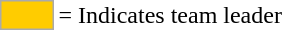<table>
<tr>
<td style="background:#fc0; border:1px solid #aaa; width:2em;"></td>
<td>= Indicates team leader</td>
</tr>
</table>
